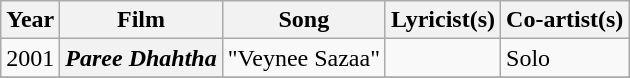<table class="wikitable plainrowheaders">
<tr>
<th scope="col">Year</th>
<th scope="col">Film</th>
<th scope="col">Song</th>
<th scope="col">Lyricist(s)</th>
<th scope="col">Co-artist(s)</th>
</tr>
<tr>
<td>2001</td>
<th scope="row"><em>Paree Dhahtha</em></th>
<td>"Veynee Sazaa"</td>
<td></td>
<td>Solo</td>
</tr>
<tr>
</tr>
</table>
